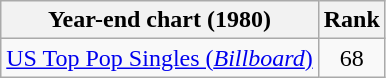<table class="wikitable sortable">
<tr>
<th>Year-end chart (1980)</th>
<th>Rank</th>
</tr>
<tr>
<td><a href='#'>US Top Pop Singles (<em>Billboard</em>)</a></td>
<td align="center">68</td>
</tr>
</table>
